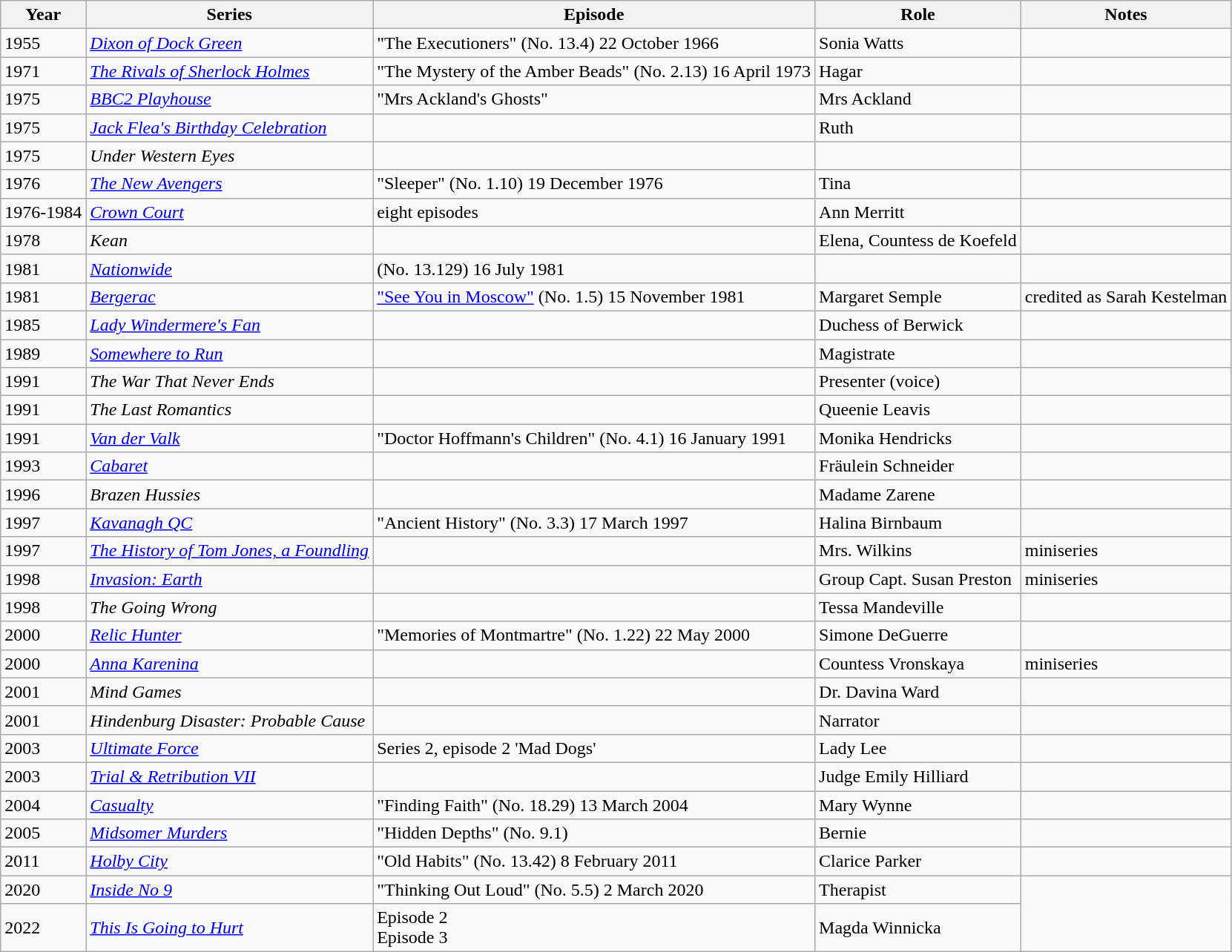<table class="wikitable sortable">
<tr>
<th>Year</th>
<th>Series</th>
<th>Episode</th>
<th>Role</th>
<th class="unsortable">Notes</th>
</tr>
<tr>
<td>1955</td>
<td><em><a href='#'>Dixon of Dock Green</a></em></td>
<td>"The Executioners" (No. 13.4) 22 October 1966</td>
<td>Sonia Watts</td>
<td></td>
</tr>
<tr>
<td>1971</td>
<td><em><a href='#'>The Rivals of Sherlock Holmes</a></em></td>
<td>"The Mystery of the Amber Beads" (No. 2.13) 16 April 1973</td>
<td>Hagar</td>
<td></td>
</tr>
<tr>
<td>1975</td>
<td><em><a href='#'>BBC2 Playhouse</a></em></td>
<td>"Mrs Ackland's Ghosts"</td>
<td>Mrs Ackland</td>
</tr>
<tr>
<td>1975</td>
<td><em><a href='#'>Jack Flea's Birthday Celebration</a></em></td>
<td></td>
<td>Ruth</td>
<td></td>
</tr>
<tr>
<td>1975</td>
<td><em>Under Western Eyes</em></td>
<td></td>
<td></td>
<td></td>
</tr>
<tr>
<td>1976</td>
<td><em><a href='#'>The New Avengers</a></em></td>
<td>"Sleeper" (No. 1.10) 19 December 1976</td>
<td>Tina</td>
<td></td>
</tr>
<tr>
<td>1976-1984</td>
<td><em><a href='#'>Crown Court</a></em></td>
<td>eight episodes</td>
<td>Ann Merritt</td>
</tr>
<tr>
<td>1978</td>
<td><em>Kean</em></td>
<td></td>
<td>Elena, Countess de Koefeld</td>
<td></td>
</tr>
<tr>
<td>1981</td>
<td><em><a href='#'>Nationwide</a></em></td>
<td>(No. 13.129) 16 July 1981</td>
<td></td>
<td></td>
</tr>
<tr>
<td>1981</td>
<td><em><a href='#'>Bergerac</a></em></td>
<td><a href='#'>"See You in Moscow"</a> (No. 1.5) 15 November 1981</td>
<td>Margaret Semple</td>
<td>credited as Sarah Kestelman</td>
</tr>
<tr>
<td>1985</td>
<td><em><a href='#'>Lady Windermere's Fan</a></em></td>
<td></td>
<td>Duchess of Berwick</td>
<td></td>
</tr>
<tr>
<td>1989</td>
<td><em><a href='#'>Somewhere to Run</a></em></td>
<td></td>
<td>Magistrate</td>
<td></td>
</tr>
<tr>
<td>1991</td>
<td><em>The War That Never Ends</em></td>
<td></td>
<td>Presenter (voice)</td>
<td></td>
</tr>
<tr>
<td>1991</td>
<td><em>The Last Romantics</em></td>
<td></td>
<td>Queenie Leavis</td>
<td></td>
</tr>
<tr>
<td>1991</td>
<td><em><a href='#'>Van der Valk</a></em></td>
<td>"Doctor Hoffmann's Children" (No. 4.1) 16 January 1991</td>
<td>Monika Hendricks</td>
<td></td>
</tr>
<tr>
<td>1993</td>
<td><em><a href='#'>Cabaret</a></em></td>
<td></td>
<td>Fräulein Schneider</td>
<td></td>
</tr>
<tr>
<td>1996</td>
<td><em>Brazen Hussies</em></td>
<td></td>
<td>Madame Zarene</td>
<td></td>
</tr>
<tr>
<td>1997</td>
<td><em><a href='#'>Kavanagh QC</a></em></td>
<td>"Ancient History" (No. 3.3) 17 March 1997</td>
<td>Halina Birnbaum</td>
<td></td>
</tr>
<tr>
<td>1997</td>
<td><em><a href='#'>The History of Tom Jones, a Foundling</a></em></td>
<td></td>
<td>Mrs. Wilkins</td>
<td>miniseries</td>
</tr>
<tr>
<td>1998</td>
<td><em><a href='#'>Invasion: Earth</a></em></td>
<td></td>
<td>Group Capt. Susan Preston</td>
<td>miniseries</td>
</tr>
<tr>
<td>1998</td>
<td><em>The Going Wrong</em></td>
<td></td>
<td>Tessa Mandeville</td>
<td></td>
</tr>
<tr>
<td>2000</td>
<td><em><a href='#'>Relic Hunter</a></em></td>
<td>"Memories of Montmartre" (No. 1.22) 22 May 2000</td>
<td>Simone DeGuerre</td>
<td></td>
</tr>
<tr>
<td>2000</td>
<td><em><a href='#'>Anna Karenina</a></em></td>
<td></td>
<td>Countess Vronskaya</td>
<td>miniseries</td>
</tr>
<tr>
<td>2001</td>
<td><em>Mind Games</em></td>
<td></td>
<td>Dr. Davina Ward</td>
<td></td>
</tr>
<tr>
<td>2001</td>
<td><em>Hindenburg Disaster: Probable Cause</em></td>
<td></td>
<td>Narrator</td>
<td></td>
</tr>
<tr>
<td>2003</td>
<td><em><a href='#'>Ultimate Force</a></em></td>
<td>Series 2, episode 2 'Mad Dogs'</td>
<td>Lady Lee</td>
<td></td>
</tr>
<tr>
<td>2003</td>
<td><em><a href='#'>Trial & Retribution VII</a></em></td>
<td></td>
<td>Judge Emily Hilliard</td>
<td></td>
</tr>
<tr>
<td>2004</td>
<td><em><a href='#'>Casualty</a></em></td>
<td>"Finding Faith" (No. 18.29) 13 March 2004</td>
<td>Mary Wynne</td>
<td></td>
</tr>
<tr>
<td>2005</td>
<td><em><a href='#'>Midsomer Murders</a></em></td>
<td>"Hidden Depths" (No. 9.1)</td>
<td>Bernie</td>
<td></td>
</tr>
<tr>
<td>2011</td>
<td><em><a href='#'>Holby City</a></em></td>
<td>"Old Habits" (No. 13.42) 8 February 2011</td>
<td>Clarice Parker</td>
<td></td>
</tr>
<tr>
<td>2020</td>
<td><em><a href='#'>Inside No 9</a></em></td>
<td>"Thinking Out Loud" (No. 5.5) 2 March 2020</td>
<td>Therapist</td>
</tr>
<tr>
<td>2022</td>
<td><em><a href='#'>This Is Going to Hurt</a></em></td>
<td>Episode 2<br>Episode 3</td>
<td>Magda Winnicka</td>
</tr>
</table>
